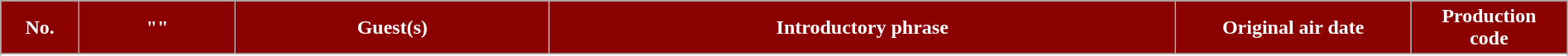<table class="wikitable plainrowheaders" style="width:100%; margin:auto;">
<tr>
<th style="background-color: #8B0000; color:#ffffff" width=5%><abbr>No.</abbr></th>
<th style="background-color: #8B0000; color:#ffffff" width=10%>"<a href='#'></a>"</th>
<th style="background-color: #8B0000; color:#ffffff" width=20%>Guest(s)</th>
<th style="background-color: #8B0000; color:#ffffff" width=40%>Introductory phrase</th>
<th style="background-color: #8B0000; color:#ffffff" width=15%>Original air date</th>
<th style="background-color: #8B0000; color:#ffffff" width=10%>Production <br> code</th>
</tr>
<tr>
</tr>
<tr>
</tr>
<tr>
</tr>
<tr>
</tr>
<tr>
</tr>
<tr>
</tr>
<tr>
</tr>
<tr>
</tr>
<tr>
</tr>
<tr>
</tr>
<tr>
</tr>
<tr>
</tr>
<tr>
</tr>
</table>
